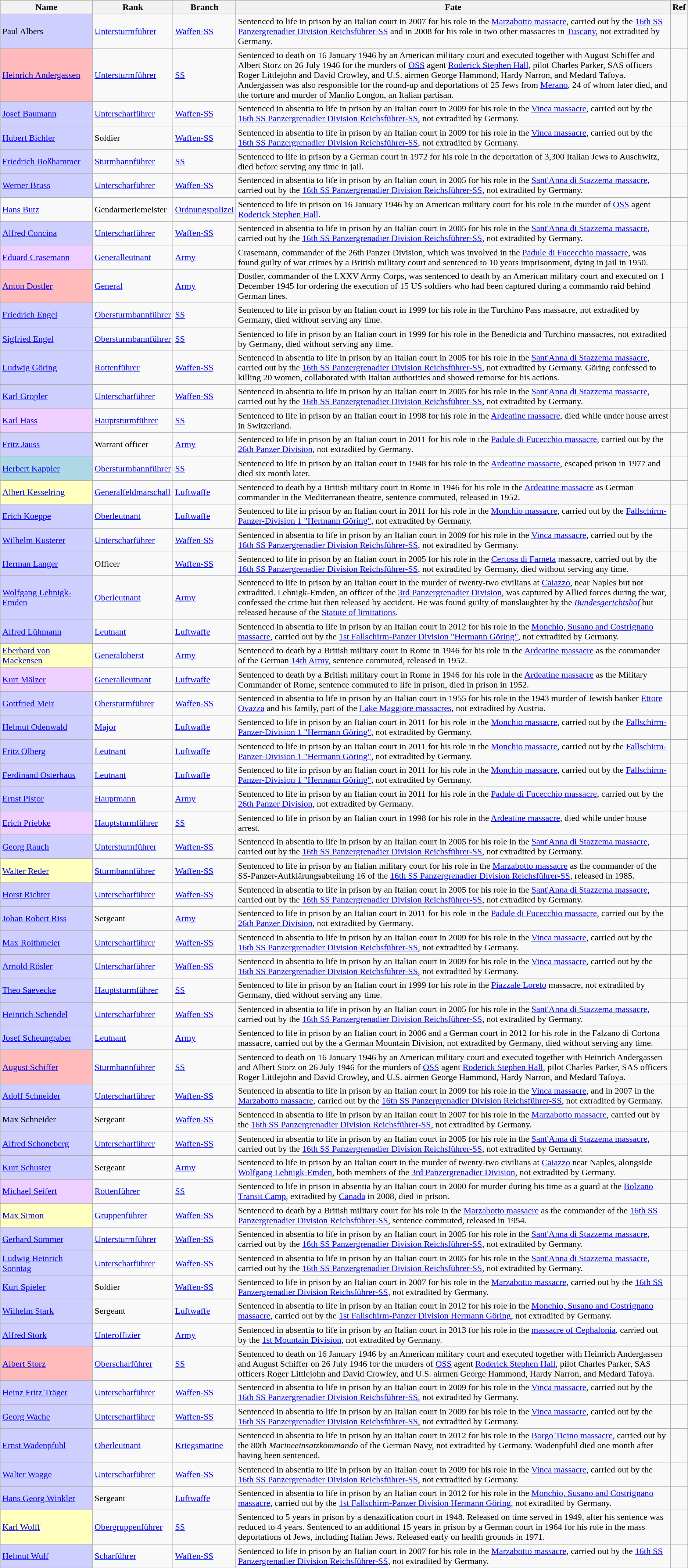<table class="wikitable">
<tr align="center" style="background:#dfdfdf">
<th width="160"><strong>Name</strong></th>
<th><strong>Rank</strong></th>
<th width="70"><strong>Branch</strong></th>
<th><strong>Fate</strong></th>
<th><strong>Ref</strong></th>
</tr>
<tr>
<td style="background:#cfcfff">Paul Albers</td>
<td><a href='#'>Untersturmführer</a></td>
<td><a href='#'>Waffen-SS</a></td>
<td>Sentenced to life in prison by an Italian court in 2007 for his role in the <a href='#'>Marzabotto massacre</a>, carried out by the <a href='#'>16th SS Panzergrenadier Division Reichsführer-SS</a> and in 2008 for his role in two other massacres in <a href='#'>Tuscany</a>, not extradited by Germany.</td>
<td></td>
</tr>
<tr align="left">
<td style="background:#ffbbbb"><a href='#'>Heinrich Andergassen</a></td>
<td><a href='#'>Untersturmführer</a></td>
<td><a href='#'>SS</a></td>
<td>Sentenced to death on 16 January 1946 by an American military court and executed together with August Schiffer and Albert Storz on 26 July 1946 for the murders of <a href='#'>OSS</a> agent <a href='#'>Roderick Stephen Hall</a>, pilot Charles Parker, SAS officers Roger Littlejohn and David Crowley, and U.S. airmen George Hammond, Hardy Narron, and Medard Tafoya. Andergassen was also responsible for the round-up and deportations of 25 Jews from <a href='#'>Merano</a>, 24 of whom later died, and the torture and murder of Manlio Longon, an Italian partisan.</td>
<td></td>
</tr>
<tr align="left">
<td style="background:#cfcfff"><a href='#'>Josef Baumann</a></td>
<td><a href='#'>Unterscharführer</a></td>
<td><a href='#'>Waffen-SS</a></td>
<td>Sentenced in absentia to life in prison by an Italian court in 2009 for his role in the <a href='#'>Vinca massacre</a>, carried out by the <a href='#'>16th SS Panzergrenadier Division Reichsführer-SS</a>, not extradited by Germany.</td>
<td></td>
</tr>
<tr align="left">
<td style="background:#cfcfff"><a href='#'>Hubert Bichler</a></td>
<td>Soldier</td>
<td><a href='#'>Waffen-SS</a></td>
<td>Sentenced in absentia to life in prison by an Italian court in 2009 for his role in the <a href='#'>Vinca massacre</a>, carried out by the <a href='#'>16th SS Panzergrenadier Division Reichsführer-SS</a>, not extradited by Germany.</td>
<td></td>
</tr>
<tr align="left">
<td style="background:#cfcfff"><a href='#'>Friedrich Boßhammer</a></td>
<td><a href='#'>Sturmbannführer</a></td>
<td><a href='#'>SS</a></td>
<td>Sentenced to life in prison by a German court in 1972 for his role in the deportation of 3,300 Italian Jews to Auschwitz, died before serving any time in jail.</td>
<td></td>
</tr>
<tr align="left">
<td style="background:#cfcfff"><a href='#'>Werner Bruss</a></td>
<td><a href='#'>Unterscharführer</a></td>
<td><a href='#'>Waffen-SS</a></td>
<td>Sentenced in absentia to life in prison by an Italian court in 2005 for his role in the <a href='#'>Sant'Anna di Stazzema massacre</a>, carried out by the <a href='#'>16th SS Panzergrenadier Division Reichsführer-SS</a>, not extradited by Germany.</td>
<td></td>
</tr>
<tr align="left">
<td><a href='#'>Hans Butz</a></td>
<td>Gendarmeriemeister</td>
<td><a href='#'>Ordnungspolizei</a></td>
<td>Sentenced to life in prison on 16 January 1946 by an American military court for his role in the murder of <a href='#'>OSS</a> agent <a href='#'>Roderick Stephen Hall</a>.</td>
<td></td>
</tr>
<tr align="left">
<td style="background:#cfcfff"><a href='#'>Alfred Concina</a></td>
<td><a href='#'>Unterscharführer</a></td>
<td><a href='#'>Waffen-SS</a></td>
<td>Sentenced in absentia to life in prison by an Italian court in 2005 for his role in the <a href='#'>Sant'Anna di Stazzema massacre</a>, carried out by the <a href='#'>16th SS Panzergrenadier Division Reichsführer-SS</a>, not extradited by Germany.</td>
<td></td>
</tr>
<tr align="left">
<td style="background:#efcfff"><a href='#'>Eduard Crasemann</a></td>
<td><a href='#'>Generalleutnant</a></td>
<td><a href='#'>Army</a></td>
<td>Crasemann, commander of the 26th Panzer Division, which was involved in the <a href='#'>Padule di Fucecchio massacre</a>, was found guilty of war crimes by a British military court and sentenced to 10 years imprisonment, dying in jail in 1950.</td>
<td></td>
</tr>
<tr align="left">
<td style="background:#ffbbbb"><a href='#'>Anton Dostler</a></td>
<td><a href='#'>General</a></td>
<td><a href='#'>Army</a></td>
<td>Dostler, commander of the LXXV Army Corps, was sentenced to death by an American military court and executed on 1 December 1945 for ordering the execution of 15 US soldiers who had been captured during a commando raid behind German lines.</td>
<td></td>
</tr>
<tr align="left">
<td style="background:#cfcfff"><a href='#'>Friedrich Engel</a></td>
<td><a href='#'>Obersturmbannführer</a></td>
<td><a href='#'>SS</a></td>
<td>Sentenced to life in prison by an Italian court in 1999 for his role in the Turchino Pass massacre, not extradited by Germany, died without serving any time.</td>
<td></td>
</tr>
<tr align="left">
<td style="background:#cfcfff"><a href='#'>Sigfried Engel</a></td>
<td><a href='#'>Obersturmbannführer</a></td>
<td><a href='#'>SS</a></td>
<td>Sentenced to life in prison by an Italian court in 1999 for his role in the Benedicta and Turchino massacres, not extradited by Germany, died without serving any time.</td>
<td></td>
</tr>
<tr align="left">
<td style="background:#cfcfff"><a href='#'>Ludwig Göring</a></td>
<td><a href='#'>Rottenführer</a></td>
<td><a href='#'>Waffen-SS</a></td>
<td>Sentenced in absentia to life in prison by an Italian court in 2005 for his role in the <a href='#'>Sant'Anna di Stazzema massacre</a>, carried out by the <a href='#'>16th SS Panzergrenadier Division Reichsführer-SS</a>, not extradited by Germany. Göring confessed to killing 20 women, collaborated with Italian authorities and showed remorse for his actions.</td>
<td></td>
</tr>
<tr align="left">
<td style="background:#cfcfff"><a href='#'>Karl Gropler</a></td>
<td><a href='#'>Unterscharführer</a></td>
<td><a href='#'>Waffen-SS</a></td>
<td>Sentenced in absentia to life in prison by an Italian court in 2005 for his role in the <a href='#'>Sant'Anna di Stazzema massacre</a>, carried out by the <a href='#'>16th SS Panzergrenadier Division Reichsführer-SS</a>, not extradited by Germany.</td>
<td></td>
</tr>
<tr align="left">
<td style="background:#efcfff"><a href='#'>Karl Hass</a></td>
<td><a href='#'>Hauptsturmführer</a></td>
<td><a href='#'>SS</a></td>
<td>Sentenced to life in prison by an Italian court in 1998 for his role in the <a href='#'>Ardeatine massacre</a>, died while under house arrest in Switzerland.</td>
<td></td>
</tr>
<tr align="left">
<td style="background:#cfcfff"><a href='#'>Fritz Jauss</a></td>
<td>Warrant officer</td>
<td><a href='#'>Army</a></td>
<td>Sentenced to life in prison by an Italian court in 2011 for his role in the <a href='#'>Padule di Fucecchio massacre</a>, carried out by the <a href='#'>26th Panzer Division</a>, not extradited by Germany.</td>
<td></td>
</tr>
<tr align="left">
<td style="background:#ADD8E6"><a href='#'>Herbert Kappler</a></td>
<td><a href='#'>Obersturmbannführer</a></td>
<td><a href='#'>SS</a></td>
<td>Sentenced to life in prison by an Italian court in 1948 for his role in the <a href='#'>Ardeatine massacre</a>, escaped prison in 1977 and died six month later.</td>
<td></td>
</tr>
<tr align="left">
<td style="background:#ffffbf"><a href='#'>Albert Kesselring</a></td>
<td><a href='#'>Generalfeldmarschall</a></td>
<td><a href='#'>Luftwaffe</a></td>
<td>Sentenced to death by a British military court in Rome in 1946 for his role in the <a href='#'>Ardeatine massacre</a> as German commander in the Mediterranean theatre, sentence commuted, released in 1952.</td>
<td></td>
</tr>
<tr>
<td style="background:#cfcfff"><a href='#'>Erich Koeppe</a></td>
<td><a href='#'>Oberleutnant</a></td>
<td><a href='#'>Luftwaffe</a></td>
<td>Sentenced to life in prison by an Italian court in 2011 for his role in the <a href='#'>Monchio massacre</a>, carried out by the <a href='#'>Fallschirm-Panzer-Division 1 "Hermann Göring"</a>, not extradited by Germany.</td>
<td></td>
</tr>
<tr align="left">
<td style="background:#cfcfff"><a href='#'>Wilhelm Kusterer</a></td>
<td><a href='#'>Unterscharführer</a></td>
<td><a href='#'>Waffen-SS</a></td>
<td>Sentenced in absentia to life in prison by an Italian court in 2009 for his role in the <a href='#'>Vinca massacre</a>, carried out by the <a href='#'>16th SS Panzergrenadier Division Reichsführer-SS</a>, not extradited by Germany.</td>
<td></td>
</tr>
<tr align="left">
<td style="background:#cfcfff"><a href='#'>Herman Langer</a></td>
<td>Officer</td>
<td><a href='#'>Waffen-SS</a></td>
<td>Sentenced to life in prison by an Italian court in 2005 for his role in the <a href='#'>Certosa di Farneta</a> massacre, carried out by the <a href='#'>16th SS Panzergrenadier Division Reichsführer-SS</a>, not extradited by Germany, died without serving any time.</td>
<td></td>
</tr>
<tr align="left">
<td style="background:#cfcfff"><a href='#'>Wolfgang Lehnigk-Emden</a></td>
<td><a href='#'>Oberleutnant</a></td>
<td><a href='#'>Army</a></td>
<td>Sentenced to life in prison by an Italian court in the murder of twenty-two civilians at <a href='#'>Caiazzo</a>, near Naples but not extradited. Lehnigk-Emden, an officer of the <a href='#'>3rd Panzergrenadier Division</a>, was captured by Allied forces during the war, confessed the crime but then released by accident. He was found guilty of manslaughter by the <em><a href='#'>Bundesgerichtshof </a></em> but released because of the <a href='#'>Statute of limitations</a>.</td>
<td></td>
</tr>
<tr align="left">
<td style="background:#cfcfff"><a href='#'>Alfred Lühmann</a></td>
<td><a href='#'>Leutnant</a></td>
<td><a href='#'>Luftwaffe</a></td>
<td>Sentenced in absentia to life in prison by an Italian court in 2012 for his role in the <a href='#'>Monchio, Susano and Costrignano massacre</a>, carried out by the <a href='#'>1st Fallschirm-Panzer Division "Hermann Göring"</a>, not extradited by Germany.</td>
<td></td>
</tr>
<tr align="left">
<td style="background:#ffffbf"><a href='#'>Eberhard von Mackensen</a></td>
<td><a href='#'>Generaloberst</a></td>
<td><a href='#'>Army</a></td>
<td>Sentenced to death by a British military court in Rome in 1946 for his role in the <a href='#'>Ardeatine massacre</a> as the commander of the German <a href='#'>14th Army</a>, sentence commuted, released in 1952.</td>
<td></td>
</tr>
<tr align="left">
<td style="background:#efcfff"><a href='#'>Kurt Mälzer</a></td>
<td><a href='#'>Generalleutnant</a></td>
<td><a href='#'>Luftwaffe</a></td>
<td>Sentenced to death by a British military court in Rome in 1946 for his role in the <a href='#'>Ardeatine massacre</a> as the Military Commander of Rome, sentence commuted to life in prison, died in prison in 1952.</td>
<td></td>
</tr>
<tr align="left">
<td style="background:#cfcfff"><a href='#'>Gottfried Meir</a></td>
<td><a href='#'>Obersturmführer</a></td>
<td><a href='#'>Waffen-SS</a></td>
<td>Sentenced in absentia to life in prison by an Italian court in 1955 for his role in the 1943 murder of Jewish banker <a href='#'>Ettore Ovazza</a> and his family, part of the <a href='#'>Lake Maggiore massacres</a>, not extradited by Austria.</td>
<td></td>
</tr>
<tr>
<td style="background:#cfcfff"><a href='#'>Helmut Odenwald</a></td>
<td><a href='#'>Major</a></td>
<td><a href='#'>Luftwaffe</a></td>
<td>Sentenced to life in prison by an Italian court in 2011 for his role in the <a href='#'>Monchio massacre</a>, carried out by the <a href='#'>Fallschirm-Panzer-Division 1 "Hermann Göring"</a>, not extradited by Germany.</td>
<td></td>
</tr>
<tr>
<td style="background:#cfcfff"><a href='#'>Fritz Olberg</a></td>
<td><a href='#'>Leutnant</a></td>
<td><a href='#'>Luftwaffe</a></td>
<td>Sentenced to life in prison by an Italian court in 2011 for his role in the <a href='#'>Monchio massacre</a>, carried out by the <a href='#'>Fallschirm-Panzer-Division 1 "Hermann Göring"</a>, not extradited by Germany.</td>
<td></td>
</tr>
<tr>
<td style="background:#cfcfff"><a href='#'>Ferdinand Osterhaus</a></td>
<td><a href='#'>Leutnant</a></td>
<td><a href='#'>Luftwaffe</a></td>
<td>Sentenced to life in prison by an Italian court in 2011 for his role in the <a href='#'>Monchio massacre</a>, carried out by the <a href='#'>Fallschirm-Panzer-Division 1 "Hermann Göring"</a>, not extradited by Germany.</td>
<td></td>
</tr>
<tr align="left">
<td style="background:#cfcfff"><a href='#'>Ernst Pistor</a></td>
<td><a href='#'>Hauptmann</a></td>
<td><a href='#'>Army</a></td>
<td>Sentenced to life in prison by an Italian court in 2011 for his role in the <a href='#'>Padule di Fucecchio massacre</a>, carried out by the <a href='#'>26th Panzer Division</a>, not extradited by Germany.</td>
<td></td>
</tr>
<tr align="left">
<td style="background:#efcfff"><a href='#'>Erich Priebke</a></td>
<td><a href='#'>Hauptsturmführer</a></td>
<td><a href='#'>SS</a></td>
<td>Sentenced to life in prison by an Italian court in 1998 for his role in the <a href='#'>Ardeatine massacre</a>, died while under house arrest.</td>
<td></td>
</tr>
<tr align="left">
<td style="background:#cfcfff"><a href='#'>Georg Rauch</a></td>
<td><a href='#'>Untersturmführer</a></td>
<td><a href='#'>Waffen-SS</a></td>
<td>Sentenced in absentia to life in prison by an Italian court in 2005 for his role in the <a href='#'>Sant'Anna di Stazzema massacre</a>, carried out by the <a href='#'>16th SS Panzergrenadier Division Reichsführer-SS</a>, not extradited by Germany.</td>
<td></td>
</tr>
<tr align="left">
<td style="background:#ffffbf"><a href='#'>Walter Reder</a></td>
<td><a href='#'>Sturmbannführer</a></td>
<td><a href='#'>Waffen-SS</a></td>
<td>Sentenced to life in prison by an Italian military court for his role in the <a href='#'>Marzabotto massacre</a> as the commander of the SS-Panzer-Aufklärungsabteilung 16 of the <a href='#'>16th SS Panzergrenadier Division Reichsführer-SS</a>, released in 1985.</td>
<td></td>
</tr>
<tr align="left">
<td style="background:#cfcfff"><a href='#'>Horst Richter</a></td>
<td><a href='#'>Unterscharführer</a></td>
<td><a href='#'>Waffen-SS</a></td>
<td>Sentenced in absentia to life in prison by an Italian court in 2005 for his role in the <a href='#'>Sant'Anna di Stazzema massacre</a>, carried out by the <a href='#'>16th SS Panzergrenadier Division Reichsführer-SS</a>, not extradited by Germany.</td>
<td></td>
</tr>
<tr align="left">
<td style="background:#cfcfff"><a href='#'>Johan Robert Riss</a></td>
<td>Sergeant</td>
<td><a href='#'>Army</a></td>
<td>Sentenced to life in prison by an Italian court in 2011 for his role in the <a href='#'>Padule di Fucecchio massacre</a>, carried out by the <a href='#'>26th Panzer Division</a>, not extradited by Germany.</td>
<td></td>
</tr>
<tr align="left">
<td style="background:#cfcfff"><a href='#'>Max Roithmeier</a></td>
<td><a href='#'>Unterscharführer</a></td>
<td><a href='#'>Waffen-SS</a></td>
<td>Sentenced in absentia to life in prison by an Italian court in 2009 for his role in the <a href='#'>Vinca massacre</a>, carried out by the <a href='#'>16th SS Panzergrenadier Division Reichsführer-SS</a>, not extradited by Germany.</td>
<td></td>
</tr>
<tr align="left">
<td style="background:#cfcfff"><a href='#'>Arnold Rösler</a></td>
<td><a href='#'>Unterscharführer</a></td>
<td><a href='#'>Waffen-SS</a></td>
<td>Sentenced in absentia to life in prison by an Italian court in 2009 for his role in the <a href='#'>Vinca massacre</a>, carried out by the <a href='#'>16th SS Panzergrenadier Division Reichsführer-SS</a>, not extradited by Germany.</td>
<td></td>
</tr>
<tr align="left">
<td style="background:#cfcfff"><a href='#'>Theo Saevecke</a></td>
<td><a href='#'>Hauptsturmführer</a></td>
<td><a href='#'>SS</a></td>
<td>Sentenced to life in prison by an Italian court in 1999 for his role in the <a href='#'>Piazzale Loreto</a> massacre, not extradited by Germany, died without serving any time.</td>
<td></td>
</tr>
<tr align="left">
<td style="background:#cfcfff"><a href='#'>Heinrich Schendel</a></td>
<td><a href='#'>Unterscharführer</a></td>
<td><a href='#'>Waffen-SS</a></td>
<td>Sentenced in absentia to life in prison by an Italian court in 2005 for his role in the <a href='#'>Sant'Anna di Stazzema massacre</a>, carried out by the <a href='#'>16th SS Panzergrenadier Division Reichsführer-SS</a>, not extradited by Germany.</td>
<td></td>
</tr>
<tr align="left">
<td style="background:#cfcfff"><a href='#'>Josef Scheungraber</a></td>
<td><a href='#'>Leutnant</a></td>
<td><a href='#'>Army</a></td>
<td>Sentenced to life in prison by an Italian court in 2006 and a German court in 2012 for his role in the Falzano di Cortona massacre, carried out by the a German Mountain Division, not extradited by Germany, died without serving any time.</td>
<td></td>
</tr>
<tr align="left">
<td style="background:#ffbbbb"><a href='#'>August Schiffer</a></td>
<td><a href='#'>Sturmbannführer</a></td>
<td><a href='#'>SS</a></td>
<td>Sentenced to death on 16 January 1946 by an American military court and executed together with Heinrich Andergassen and Albert Storz on 26 July 1946 for the murders of <a href='#'>OSS</a> agent <a href='#'>Roderick Stephen Hall</a>, pilot Charles Parker, SAS officers Roger Littlejohn and David Crowley, and U.S. airmen George Hammond, Hardy Narron, and Medard Tafoya.</td>
<td></td>
</tr>
<tr align="left">
<td style="background:#cfcfff"><a href='#'>Adolf Schneider</a></td>
<td><a href='#'>Unterscharführer</a></td>
<td><a href='#'>Waffen-SS</a></td>
<td>Sentenced in absentia to life in prison by an Italian court in 2009 for his role in the <a href='#'>Vinca massacre</a>, and in 2007 in the <a href='#'>Marzabotto massacre</a>, carried out by the <a href='#'>16th SS Panzergrenadier Division Reichsführer-SS</a>, not extradited by Germany.</td>
<td></td>
</tr>
<tr>
<td style="background:#cfcfff">Max Schneider</td>
<td>Sergeant</td>
<td><a href='#'>Waffen-SS</a></td>
<td>Sentenced in absentia to life in prison by an Italian court in 2007 for his role in the <a href='#'>Marzabotto massacre</a>, carried out by the <a href='#'>16th SS Panzergrenadier Division Reichsführer-SS</a>, not extradited by Germany.</td>
<td></td>
</tr>
<tr align="left">
<td style="background:#cfcfff"><a href='#'>Alfred Schoneberg</a></td>
<td><a href='#'>Unterscharführer</a></td>
<td><a href='#'>Waffen-SS</a></td>
<td>Sentenced in absentia to life in prison by an Italian court in 2005 for his role in the <a href='#'>Sant'Anna di Stazzema massacre</a>, carried out by the <a href='#'>16th SS Panzergrenadier Division Reichsführer-SS</a>, not extradited by Germany.</td>
<td></td>
</tr>
<tr align="left">
<td style="background:#cfcfff"><a href='#'>Kurt Schuster</a></td>
<td>Sergeant</td>
<td><a href='#'>Army</a></td>
<td>Sentenced to life in prison by an Italian court in the murder of twenty-two civilians at <a href='#'>Caiazzo</a> near Naples, alongside <a href='#'>Wolfgang Lehnigk-Emden</a>, both members of the <a href='#'>3rd Panzergrenadier Division</a>, not extradited by Germany.</td>
<td></td>
</tr>
<tr align="left">
<td style="background:#efcfff"><a href='#'>Michael Seifert</a></td>
<td><a href='#'>Rottenführer</a></td>
<td><a href='#'>SS</a></td>
<td>Sentenced to life in prison in absentia by an Italian court in 2000 for murder during his time as a guard at the <a href='#'>Bolzano Transit Camp</a>, extradited by <a href='#'>Canada</a> in 2008, died in prison.</td>
<td></td>
</tr>
<tr align="left">
<td style="background:#ffffbf"><a href='#'>Max Simon</a></td>
<td><a href='#'>Gruppenführer</a></td>
<td><a href='#'>Waffen-SS</a></td>
<td>Sentenced to death by a British military court for his role in the <a href='#'>Marzabotto massacre</a> as the commander of the <a href='#'>16th SS Panzergrenadier Division Reichsführer-SS</a>, sentence commuted, released in 1954.</td>
<td></td>
</tr>
<tr align="left">
<td style="background:#cfcfff"><a href='#'>Gerhard Sommer</a></td>
<td><a href='#'>Untersturmführer</a></td>
<td><a href='#'>Waffen-SS</a></td>
<td>Sentenced in absentia to life in prison by an Italian court in 2005 for his role in the <a href='#'>Sant'Anna di Stazzema massacre</a>, carried out by the <a href='#'>16th SS Panzergrenadier Division Reichsführer-SS</a>, not extradited by Germany.</td>
<td></td>
</tr>
<tr align="left">
<td style="background:#cfcfff"><a href='#'>Ludwig Heinrich Sonntag</a></td>
<td><a href='#'>Unterscharführer</a></td>
<td><a href='#'>Waffen-SS</a></td>
<td>Sentenced in absentia to life in prison by an Italian court in 2005 for his role in the <a href='#'>Sant'Anna di Stazzema massacre</a>, carried out by the <a href='#'>16th SS Panzergrenadier Division Reichsführer-SS</a>, not extradited by Germany.</td>
<td></td>
</tr>
<tr>
<td style="background:#cfcfff"><a href='#'>Kurt Spieler</a></td>
<td>Soldier</td>
<td><a href='#'>Waffen-SS</a></td>
<td>Sentenced to life in prison by an Italian court in 2007 for his role in the <a href='#'>Marzabotto massacre</a>, carried out by the <a href='#'>16th SS Panzergrenadier Division Reichsführer-SS</a>, not extradited by Germany.</td>
<td></td>
</tr>
<tr align="left">
<td style="background:#cfcfff"><a href='#'>Wilhelm Stark</a></td>
<td>Sergeant</td>
<td><a href='#'>Luftwaffe</a></td>
<td>Sentenced in absentia to life in prison by an Italian court in 2012 for his role in the <a href='#'>Monchio, Susano and Costrignano massacre</a>, carried out by the <a href='#'>1st Fallschirm-Panzer Division Hermann Göring</a>, not extradited by Germany.</td>
<td></td>
</tr>
<tr>
<td style="background:#cfcfff"><a href='#'>Alfred Stork</a></td>
<td><a href='#'>Unteroffizier</a></td>
<td><a href='#'>Army</a></td>
<td>Sentenced in absentia to life in prison by an Italian court in 2013 for his role in the <a href='#'>massacre of Cephalonia</a>,  carried out by the <a href='#'>1st Mountain Division</a>, not extradited by Germany.</td>
<td></td>
</tr>
<tr align="left">
<td style="background:#ffbbbb"><a href='#'>Albert Storz</a></td>
<td><a href='#'>Oberscharführer</a></td>
<td><a href='#'>SS</a></td>
<td>Sentenced to death on 16 January 1946 by an American military court and executed together with Heinrich Andergassen and August Schiffer on 26 July 1946 for the murders of <a href='#'>OSS</a> agent <a href='#'>Roderick Stephen Hall</a>, pilot Charles Parker, SAS officers Roger Littlejohn and David Crowley, and U.S. airmen George Hammond, Hardy Narron, and Medard Tafoya.</td>
<td></td>
</tr>
<tr align="left">
<td style="background:#cfcfff"><a href='#'>Heinz Fritz Träger</a></td>
<td><a href='#'>Unterscharführer</a></td>
<td><a href='#'>Waffen-SS</a></td>
<td>Sentenced in absentia to life in prison by an Italian court in 2009 for his role in the <a href='#'>Vinca massacre</a>, carried out by the <a href='#'>16th SS Panzergrenadier Division Reichsführer-SS</a>, not extradited by Germany.</td>
<td></td>
</tr>
<tr align="left">
<td style="background:#cfcfff"><a href='#'>Georg Wache</a></td>
<td><a href='#'>Unterscharführer</a></td>
<td><a href='#'>Waffen-SS</a></td>
<td>Sentenced in absentia to life in prison by an Italian court in 2009 for his role in the <a href='#'>Vinca massacre</a>, carried out by the <a href='#'>16th SS Panzergrenadier Division Reichsführer-SS</a>, not extradited by Germany.</td>
<td></td>
</tr>
<tr align="left">
<td style="background:#cfcfff"><a href='#'>Ernst Wadenpfuhl</a></td>
<td><a href='#'>Oberleutnant</a></td>
<td><a href='#'>Kriegsmarine</a></td>
<td>Sentenced in absentia to life in prison by an Italian court in 2012 for his role in the <a href='#'>Borgo Ticino massacre</a>, carried out by the 80th <em>Marineeinsatzkommando</em> of the German Navy, not extradited by Germany. Wadenpfuhl died one month after having been sentenced.</td>
<td></td>
</tr>
<tr align="left">
<td style="background:#cfcfff"><a href='#'>Walter Wagge</a></td>
<td><a href='#'>Unterscharführer</a></td>
<td><a href='#'>Waffen-SS</a></td>
<td>Sentenced in absentia to life in prison by an Italian court in 2009 for his role in the <a href='#'>Vinca massacre</a>, carried out by the <a href='#'>16th SS Panzergrenadier Division Reichsführer-SS</a>, not extradited by Germany.</td>
<td></td>
</tr>
<tr align="left">
<td style="background:#cfcfff"><a href='#'>Hans Georg Winkler</a></td>
<td>Sergeant</td>
<td><a href='#'>Luftwaffe</a></td>
<td>Sentenced in absentia to life in prison by an Italian court in 2012 for his role in the <a href='#'>Monchio, Susano and Costrignano massacre</a>, carried out by the <a href='#'>1st Fallschirm-Panzer Division Hermann Göring</a>, not extradited by Germany.</td>
<td></td>
</tr>
<tr>
<td style="background:#ffffbf"><a href='#'>Karl Wolff</a></td>
<td><a href='#'>Obergruppenführer</a></td>
<td><a href='#'>SS</a></td>
<td>Sentenced to 5 years in prison by a denazification court in 1948. Released on time served in 1949, after his sentence was reduced to 4 years. Sentenced to an additional 15 years in prison by a German court in 1964 for his role in the mass deportations of Jews, including Italian Jews. Released early on health grounds in 1971.</td>
<td></td>
</tr>
<tr>
<td style="background:#cfcfff"><a href='#'>Helmut Wulf</a></td>
<td><a href='#'>Scharführer</a></td>
<td><a href='#'>Waffen-SS</a></td>
<td>Sentenced to life in prison by an Italian court in 2007 for his role in the <a href='#'>Marzabotto massacre</a>, carried out by the <a href='#'>16th SS Panzergrenadier Division Reichsführer-SS</a>, not extradited by Germany.</td>
<td></td>
</tr>
</table>
